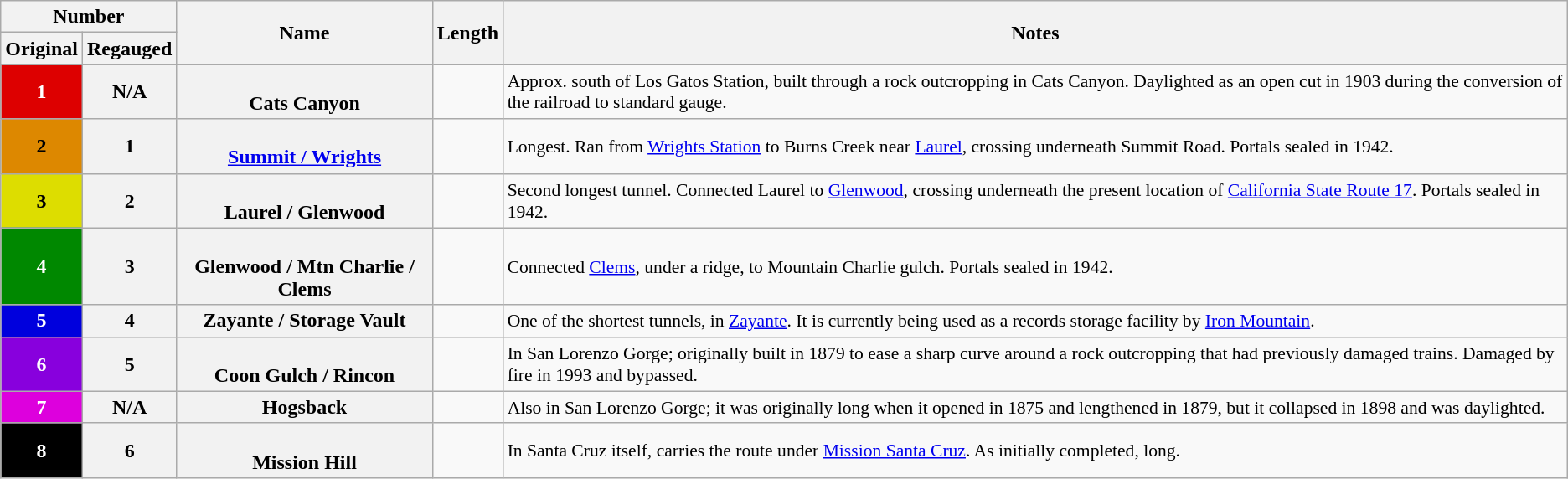<table class="wikitable sortable" style="font-size:100%;text-align:center;">
<tr>
<th colspan=2>Number</th>
<th rowspan=2>Name</th>
<th rowspan=2>Length</th>
<th rowspan=2 class="unsortable">Notes</th>
</tr>
<tr>
<th>Original</th>
<th>Regauged</th>
</tr>
<tr>
<th style="background:#d00;color:#fff;">1</th>
<th>N/A</th>
<th data-sort-value="Cats"><br>Cats Canyon</th>
<td></td>
<td style="text-align:left;font-size:90%;">Approx.  south of Los Gatos Station, built through a rock outcropping in Cats Canyon. Daylighted as an open cut in 1903 during the conversion of the railroad to standard gauge.</td>
</tr>
<tr>
<th style="background:#d80;color:#000;">2</th>
<th>1</th>
<th data-sort-value="Summit"><br><a href='#'>Summit / Wrights</a></th>
<td></td>
<td style="text-align:left;font-size:90%;">Longest. Ran from <a href='#'>Wrights Station</a> to Burns Creek near <a href='#'>Laurel</a>, crossing underneath Summit Road. Portals sealed in 1942.</td>
</tr>
<tr>
<th style="background:#dd0;color:#000;">3</th>
<th>2</th>
<th data-sort-value="Laurel"><br>Laurel / Glenwood</th>
<td></td>
<td style="text-align:left;font-size:90%;">Second longest tunnel. Connected Laurel to <a href='#'>Glenwood</a>, crossing underneath the present location of <a href='#'>California State Route 17</a>. Portals sealed in 1942.</td>
</tr>
<tr>
<th style="background:#080;color:#fff;">4</th>
<th>3</th>
<th data-sort-value="Glenwood"><br>Glenwood / Mtn Charlie / Clems</th>
<td></td>
<td style="text-align:left;font-size:90%;">Connected <a href='#'>Clems</a>, under a ridge, to Mountain Charlie gulch. Portals sealed in 1942.</td>
</tr>
<tr>
<th style="background:#00d;color:#fff;">5</th>
<th>4</th>
<th data-sort-value="Zayante">Zayante / Storage Vault</th>
<td></td>
<td style="text-align:left;font-size:90%;">One of the shortest tunnels, in <a href='#'>Zayante</a>. It is currently being used as a records storage facility by <a href='#'>Iron Mountain</a>.</td>
</tr>
<tr>
<th style="background:#80d;color:#fff;">6</th>
<th>5</th>
<th data-sort-value="Coon Gulch"><br>Coon Gulch / Rincon</th>
<td></td>
<td style="text-align:left;font-size:90%;">In San Lorenzo Gorge; originally built in 1879 to ease a sharp curve around a rock outcropping that had previously damaged trains. Damaged by fire in 1993 and bypassed.</td>
</tr>
<tr>
<th style="background:#d0d;color:#fff;">7</th>
<th>N/A</th>
<th data-sort-value="Hogsback">Hogsback</th>
<td></td>
<td style="text-align:left;font-size:90%;">Also in San Lorenzo Gorge; it was originally  long when it opened in 1875 and lengthened in 1879, but it collapsed in 1898 and was daylighted.</td>
</tr>
<tr>
<th style="background:#000;color:#fff;">8</th>
<th>6</th>
<th data-sort-value="Mission"><br>Mission Hill</th>
<td></td>
<td style="text-align:left;font-size:90%;">In Santa Cruz itself, carries the route under <a href='#'>Mission Santa Cruz</a>. As initially completed,  long.</td>
</tr>
</table>
